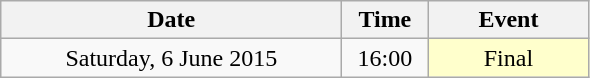<table class = "wikitable" style="text-align:center;">
<tr>
<th width=220>Date</th>
<th width=50>Time</th>
<th width=100>Event</th>
</tr>
<tr>
<td>Saturday, 6 June 2015</td>
<td>16:00</td>
<td bgcolor=ffffcc>Final</td>
</tr>
</table>
